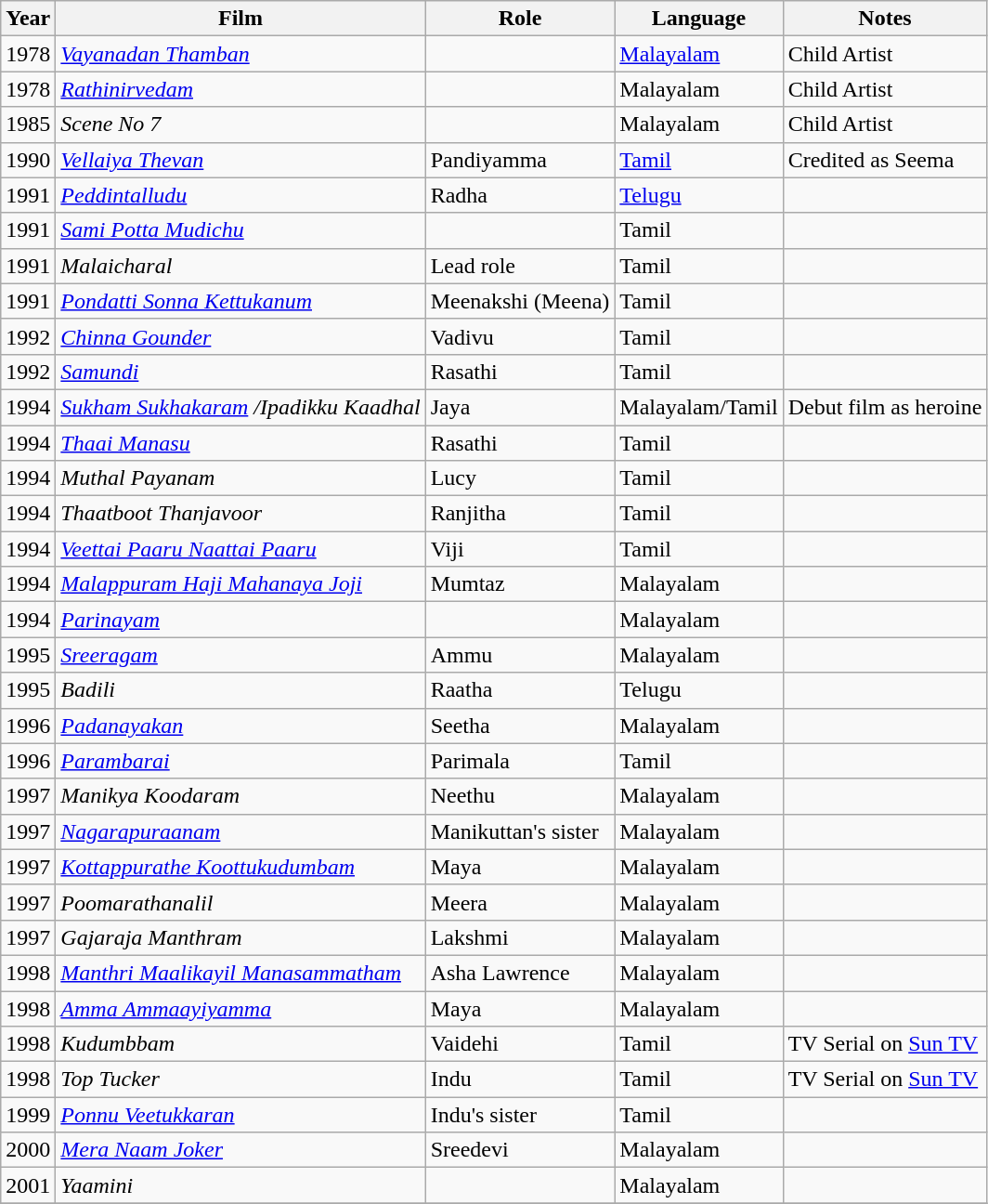<table class="wikitable sortable">
<tr>
<th>Year</th>
<th>Film</th>
<th>Role</th>
<th>Language</th>
<th class="unsortable">Notes</th>
</tr>
<tr>
<td>1978</td>
<td><em><a href='#'>Vayanadan Thamban</a></em></td>
<td></td>
<td><a href='#'>Malayalam</a></td>
<td>Child Artist</td>
</tr>
<tr>
<td>1978</td>
<td><em><a href='#'>Rathinirvedam</a></em></td>
<td></td>
<td>Malayalam</td>
<td>Child Artist</td>
</tr>
<tr>
<td>1985</td>
<td><em>Scene No 7</em></td>
<td></td>
<td>Malayalam</td>
<td>Child Artist</td>
</tr>
<tr>
<td>1990</td>
<td><em><a href='#'>Vellaiya Thevan</a></em></td>
<td>Pandiyamma</td>
<td><a href='#'>Tamil</a></td>
<td>Credited as Seema</td>
</tr>
<tr>
<td>1991</td>
<td><em><a href='#'>Peddintalludu </a></em></td>
<td>Radha</td>
<td><a href='#'>Telugu</a></td>
<td></td>
</tr>
<tr>
<td>1991</td>
<td><em><a href='#'>Sami Potta Mudichu</a></em></td>
<td></td>
<td>Tamil</td>
<td></td>
</tr>
<tr>
<td>1991</td>
<td><em>Malaicharal</em></td>
<td>Lead role</td>
<td>Tamil</td>
<td></td>
</tr>
<tr>
<td>1991</td>
<td><em><a href='#'>Pondatti Sonna Kettukanum</a></em></td>
<td>Meenakshi (Meena)</td>
<td>Tamil</td>
<td></td>
</tr>
<tr>
<td>1992</td>
<td><em><a href='#'>Chinna Gounder</a></em></td>
<td>Vadivu</td>
<td>Tamil</td>
<td></td>
</tr>
<tr>
<td>1992</td>
<td><em><a href='#'>Samundi</a></em></td>
<td>Rasathi</td>
<td>Tamil</td>
<td></td>
</tr>
<tr>
<td>1994</td>
<td><em><a href='#'>Sukham Sukhakaram</a> /Ipadikku Kaadhal</em></td>
<td>Jaya</td>
<td>Malayalam/Tamil</td>
<td>Debut film as heroine</td>
</tr>
<tr>
<td>1994</td>
<td><em><a href='#'>Thaai Manasu</a></em></td>
<td>Rasathi</td>
<td>Tamil</td>
<td></td>
</tr>
<tr>
<td>1994</td>
<td><em>Muthal Payanam</em></td>
<td>Lucy</td>
<td>Tamil</td>
<td></td>
</tr>
<tr>
<td>1994</td>
<td><em>Thaatboot Thanjavoor</em></td>
<td>Ranjitha</td>
<td>Tamil</td>
<td></td>
</tr>
<tr>
<td>1994</td>
<td><em><a href='#'>Veettai Paaru Naattai Paaru</a></em></td>
<td>Viji</td>
<td>Tamil</td>
<td></td>
</tr>
<tr>
<td>1994</td>
<td><em><a href='#'>Malappuram Haji Mahanaya Joji</a></em></td>
<td>Mumtaz</td>
<td>Malayalam</td>
<td></td>
</tr>
<tr>
<td>1994</td>
<td><em><a href='#'>Parinayam</a></em></td>
<td></td>
<td>Malayalam</td>
<td></td>
</tr>
<tr>
<td>1995</td>
<td><em><a href='#'>Sreeragam</a></em></td>
<td>Ammu</td>
<td>Malayalam</td>
<td></td>
</tr>
<tr>
<td>1995</td>
<td><em>Badili</em></td>
<td>Raatha</td>
<td>Telugu</td>
<td></td>
</tr>
<tr>
<td>1996</td>
<td><em><a href='#'>Padanayakan</a></em></td>
<td>Seetha</td>
<td>Malayalam</td>
<td></td>
</tr>
<tr>
<td>1996</td>
<td><em><a href='#'>Parambarai</a></em></td>
<td>Parimala</td>
<td>Tamil</td>
<td></td>
</tr>
<tr>
<td>1997</td>
<td><em>Manikya Koodaram</em></td>
<td>Neethu</td>
<td>Malayalam</td>
<td></td>
</tr>
<tr>
<td>1997</td>
<td><em><a href='#'>Nagarapuraanam</a></em></td>
<td>Manikuttan's sister</td>
<td>Malayalam</td>
<td></td>
</tr>
<tr>
<td>1997</td>
<td><em><a href='#'>Kottappurathe Koottukudumbam</a></em></td>
<td>Maya</td>
<td>Malayalam</td>
<td></td>
</tr>
<tr>
<td>1997</td>
<td><em>Poomarathanalil</em></td>
<td>Meera</td>
<td>Malayalam</td>
<td></td>
</tr>
<tr>
<td>1997</td>
<td><em>Gajaraja Manthram</em></td>
<td>Lakshmi</td>
<td>Malayalam</td>
<td></td>
</tr>
<tr>
<td>1998</td>
<td><em><a href='#'>Manthri Maalikayil Manasammatham</a></em></td>
<td>Asha Lawrence</td>
<td>Malayalam</td>
<td></td>
</tr>
<tr>
<td>1998</td>
<td><em><a href='#'>Amma Ammaayiyamma</a></em></td>
<td>Maya</td>
<td>Malayalam</td>
<td></td>
</tr>
<tr>
<td>1998</td>
<td><em>Kudumbbam</em></td>
<td>Vaidehi</td>
<td>Tamil</td>
<td>TV Serial on <a href='#'>Sun TV</a></td>
</tr>
<tr>
<td>1998</td>
<td><em>Top Tucker</em></td>
<td>Indu</td>
<td>Tamil</td>
<td>TV Serial on <a href='#'>Sun TV</a></td>
</tr>
<tr>
<td>1999</td>
<td><em><a href='#'>Ponnu Veetukkaran</a></em></td>
<td>Indu's sister</td>
<td>Tamil</td>
<td></td>
</tr>
<tr>
<td>2000</td>
<td><em><a href='#'>Mera Naam Joker</a></em></td>
<td>Sreedevi</td>
<td>Malayalam</td>
<td></td>
</tr>
<tr>
<td>2001</td>
<td><em>Yaamini</em></td>
<td></td>
<td>Malayalam</td>
<td></td>
</tr>
<tr>
</tr>
</table>
